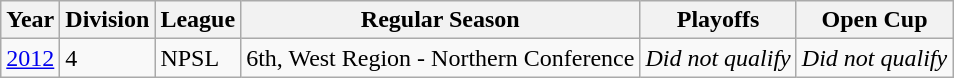<table class="wikitable">
<tr>
<th>Year</th>
<th>Division</th>
<th>League</th>
<th>Regular Season</th>
<th>Playoffs</th>
<th>Open Cup</th>
</tr>
<tr>
<td><a href='#'>2012</a></td>
<td>4</td>
<td>NPSL</td>
<td>6th, West Region - Northern Conference</td>
<td><em>Did not qualify</em></td>
<td><em>Did not qualify</em></td>
</tr>
</table>
